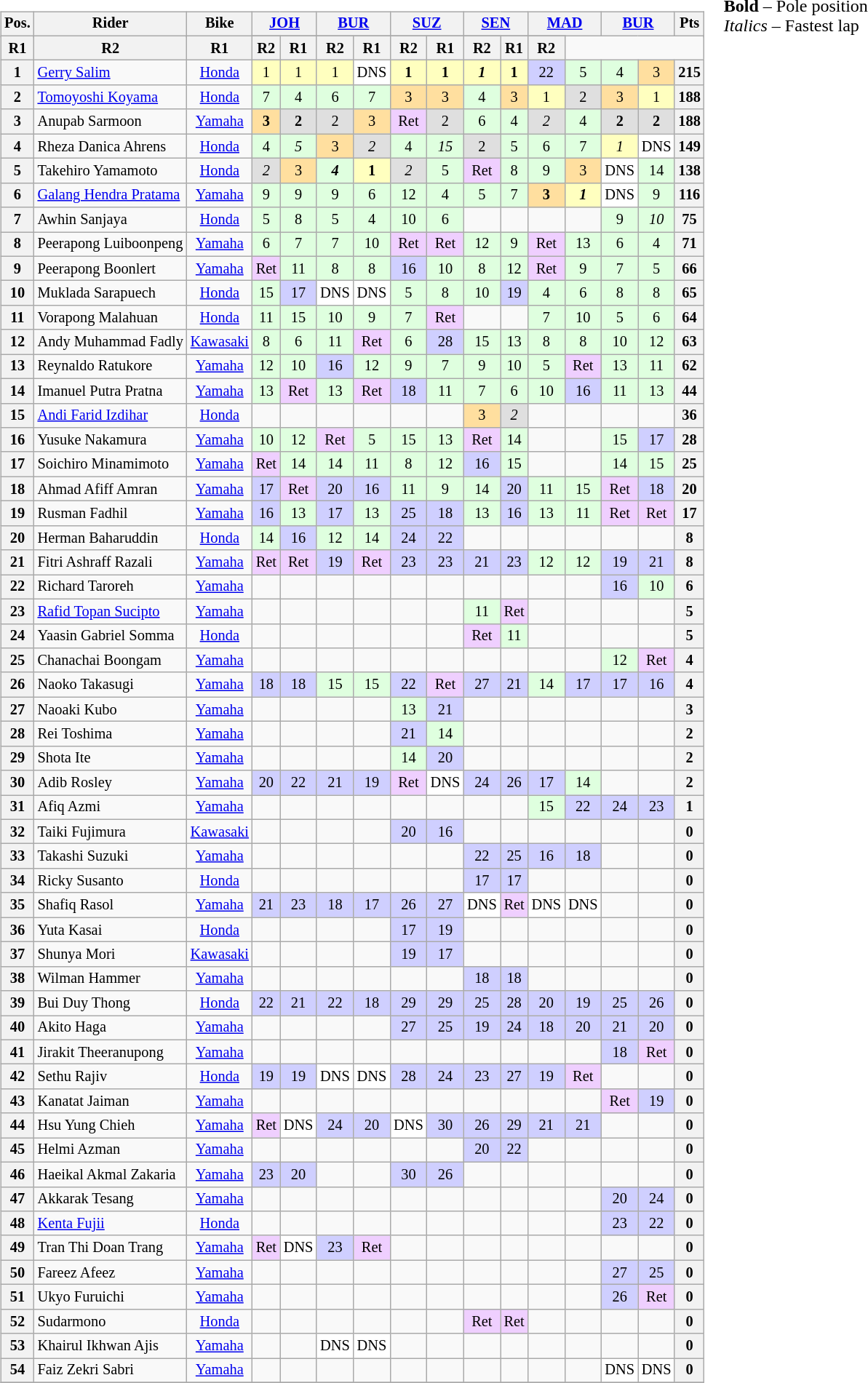<table>
<tr>
<td><br><table class="wikitable" style="font-size:85%; text-align:center;">
<tr>
<th rowspan="2">Pos.</th>
<th rowspan="2">Rider</th>
<th rowspan="2">Bike</th>
<th colspan="2"><a href='#'>JOH</a><br></th>
<th colspan="2"><a href='#'>BUR</a><br></th>
<th colspan="2"><a href='#'>SUZ</a><br></th>
<th colspan="2"><a href='#'>SEN</a><br></th>
<th colspan="2"><a href='#'>MAD</a><br></th>
<th colspan="2"><a href='#'>BUR</a><br></th>
<th rowspan="2">Pts</th>
</tr>
<tr>
</tr>
<tr>
<th>R1</th>
<th>R2</th>
<th>R1</th>
<th>R2</th>
<th>R1</th>
<th>R2</th>
<th>R1</th>
<th>R2</th>
<th>R1</th>
<th>R2</th>
<th>R1</th>
<th>R2</th>
</tr>
<tr>
<th>1</th>
<td align=left> <a href='#'>Gerry Salim</a></td>
<td><a href='#'>Honda</a></td>
<td style="background:#ffffbf;">1</td>
<td style="background:#ffffbf;">1</td>
<td style="background:#ffffbf;">1</td>
<td style="background:#ffffff;">DNS</td>
<td style="background:#ffffbf;"><strong>1</strong></td>
<td style="background:#ffffbf;"><strong>1</strong></td>
<td style="background:#ffffbf;"><strong><em>1</em></strong></td>
<td style="background:#ffffbf;"><strong>1</strong></td>
<td style="background:#cfcfff;">22</td>
<td style="background:#dfffdf;">5</td>
<td style="background:#dfffdf;">4</td>
<td style="background:#ffdf9f;">3</td>
<th>215</th>
</tr>
<tr>
<th>2</th>
<td align=left> <a href='#'>Tomoyoshi Koyama</a></td>
<td><a href='#'>Honda</a></td>
<td style="background:#dfffdf;">7</td>
<td style="background:#dfffdf;">4</td>
<td style="background:#dfffdf;">6</td>
<td style="background:#dfffdf;">7</td>
<td style="background:#ffdf9f;">3</td>
<td style="background:#ffdf9f;">3</td>
<td style="background:#dfffdf;">4</td>
<td style="background:#ffdf9f;">3</td>
<td style="background:#ffffbf;">1</td>
<td style="background:#dfdfdf;">2</td>
<td style="background:#ffdf9f;">3</td>
<td style="background:#ffffbf;">1</td>
<th>188</th>
</tr>
<tr>
<th>3</th>
<td align=left> Anupab Sarmoon</td>
<td><a href='#'>Yamaha</a></td>
<td style="background:#ffdf9f;"><strong>3</strong></td>
<td style="background:#dfdfdf;"><strong>2</strong></td>
<td style="background:#dfdfdf;">2</td>
<td style="background:#ffdf9f;">3</td>
<td style="background:#efcfff;">Ret</td>
<td style="background:#dfdfdf;">2</td>
<td style="background:#dfffdf;">6</td>
<td style="background:#dfffdf;">4</td>
<td style="background:#dfdfdf;"><em>2</em></td>
<td style="background:#dfffdf;">4</td>
<td style="background:#dfdfdf;"><strong>2</strong></td>
<td style="background:#dfdfdf;"><strong>2</strong></td>
<th>188</th>
</tr>
<tr>
<th>4</th>
<td align=left> Rheza Danica Ahrens</td>
<td><a href='#'>Honda</a></td>
<td style="background:#dfffdf;">4</td>
<td style="background:#dfffdf;"><em>5</em></td>
<td style="background:#ffdf9f;">3</td>
<td style="background:#dfdfdf;"><em>2</em></td>
<td style="background:#dfffdf;">4</td>
<td style="background:#dfffdf;"><em>15</em></td>
<td style="background:#dfdfdf;">2</td>
<td style="background:#dfffdf;">5</td>
<td style="background:#dfffdf;">6</td>
<td style="background:#dfffdf;">7</td>
<td style="background:#ffffbf;"><em>1</em></td>
<td style="background:#ffffff;">DNS</td>
<th>149</th>
</tr>
<tr>
<th>5</th>
<td align=left> Takehiro Yamamoto</td>
<td><a href='#'>Honda</a></td>
<td style="background:#dfdfdf;"><em>2</em></td>
<td style="background:#ffdf9f;">3</td>
<td style="background:#dfffdf;"><strong><em>4</em></strong></td>
<td style="background:#ffffbf;"><strong>1</strong></td>
<td style="background:#dfdfdf;"><em>2</em></td>
<td style="background:#dfffdf;">5</td>
<td style="background:#efcfff;">Ret</td>
<td style="background:#dfffdf;">8</td>
<td style="background:#dfffdf;">9</td>
<td style="background:#ffdf9f;">3</td>
<td style="background:#ffffff;">DNS</td>
<td style="background:#dfffdf;">14</td>
<th>138</th>
</tr>
<tr>
<th>6</th>
<td align=left> <a href='#'>Galang Hendra Pratama</a></td>
<td><a href='#'>Yamaha</a></td>
<td style="background:#dfffdf;">9</td>
<td style="background:#dfffdf;">9</td>
<td style="background:#dfffdf;">9</td>
<td style="background:#dfffdf;">6</td>
<td style="background:#dfffdf;">12</td>
<td style="background:#dfffdf;">4</td>
<td style="background:#dfffdf;">5</td>
<td style="background:#dfffdf;">7</td>
<td style="background:#ffdf9f;"><strong>3</strong></td>
<td style="background:#ffffbf;"><strong><em>1</em></strong></td>
<td style="background:#ffffff;">DNS</td>
<td style="background:#dfffdf;">9</td>
<th>116</th>
</tr>
<tr>
<th>7</th>
<td align=left> Awhin Sanjaya</td>
<td><a href='#'>Honda</a></td>
<td style="background:#dfffdf;">5</td>
<td style="background:#dfffdf;">8</td>
<td style="background:#dfffdf;">5</td>
<td style="background:#dfffdf;">4</td>
<td style="background:#dfffdf;">10</td>
<td style="background:#dfffdf;">6</td>
<td></td>
<td></td>
<td></td>
<td></td>
<td style="background:#dfffdf;">9</td>
<td style="background:#dfffdf;"><em>10</em></td>
<th>75</th>
</tr>
<tr>
<th>8</th>
<td align=left> Peerapong Luiboonpeng</td>
<td><a href='#'>Yamaha</a></td>
<td style="background:#dfffdf;">6</td>
<td style="background:#dfffdf;">7</td>
<td style="background:#dfffdf;">7</td>
<td style="background:#dfffdf;">10</td>
<td style="background:#efcfff;">Ret</td>
<td style="background:#efcfff;">Ret</td>
<td style="background:#dfffdf;">12</td>
<td style="background:#dfffdf;">9</td>
<td style="background:#efcfff;">Ret</td>
<td style="background:#dfffdf;">13</td>
<td style="background:#dfffdf;">6</td>
<td style="background:#dfffdf;">4</td>
<th>71</th>
</tr>
<tr>
<th>9</th>
<td align=left> Peerapong Boonlert</td>
<td><a href='#'>Yamaha</a></td>
<td style="background:#efcfff;">Ret</td>
<td style="background:#dfffdf;">11</td>
<td style="background:#dfffdf;">8</td>
<td style="background:#dfffdf;">8</td>
<td style="background:#cfcfff;">16</td>
<td style="background:#dfffdf;">10</td>
<td style="background:#dfffdf;">8</td>
<td style="background:#dfffdf;">12</td>
<td style="background:#efcfff;">Ret</td>
<td style="background:#dfffdf;">9</td>
<td style="background:#dfffdf;">7</td>
<td style="background:#dfffdf;">5</td>
<th>66</th>
</tr>
<tr>
<th>10</th>
<td align=left> Muklada Sarapuech</td>
<td><a href='#'>Honda</a></td>
<td style="background:#dfffdf;">15</td>
<td style="background:#cfcfff;">17</td>
<td style="background:#ffffff;">DNS</td>
<td style="background:#ffffff;">DNS</td>
<td style="background:#dfffdf;">5</td>
<td style="background:#dfffdf;">8</td>
<td style="background:#dfffdf;">10</td>
<td style="background:#cfcfff;">19</td>
<td style="background:#dfffdf;">4</td>
<td style="background:#dfffdf;">6</td>
<td style="background:#dfffdf;">8</td>
<td style="background:#dfffdf;">8</td>
<th>65</th>
</tr>
<tr>
<th>11</th>
<td align=left> Vorapong Malahuan</td>
<td><a href='#'>Honda</a></td>
<td style="background:#dfffdf;">11</td>
<td style="background:#dfffdf;">15</td>
<td style="background:#dfffdf;">10</td>
<td style="background:#dfffdf;">9</td>
<td style="background:#dfffdf;">7</td>
<td style="background:#efcfff;">Ret</td>
<td></td>
<td></td>
<td style="background:#dfffdf;">7</td>
<td style="background:#dfffdf;">10</td>
<td style="background:#dfffdf;">5</td>
<td style="background:#dfffdf;">6</td>
<th>64</th>
</tr>
<tr>
<th>12</th>
<td align=left> Andy Muhammad Fadly</td>
<td><a href='#'>Kawasaki</a></td>
<td style="background:#dfffdf;">8</td>
<td style="background:#dfffdf;">6</td>
<td style="background:#dfffdf;">11</td>
<td style="background:#efcfff;">Ret</td>
<td style="background:#dfffdf;">6</td>
<td style="background:#cfcfff;">28</td>
<td style="background:#dfffdf;">15</td>
<td style="background:#dfffdf;">13</td>
<td style="background:#dfffdf;">8</td>
<td style="background:#dfffdf;">8</td>
<td style="background:#dfffdf;">10</td>
<td style="background:#dfffdf;">12</td>
<th>63</th>
</tr>
<tr>
<th>13</th>
<td align=left> Reynaldo Ratukore</td>
<td><a href='#'>Yamaha</a></td>
<td style="background:#dfffdf;">12</td>
<td style="background:#dfffdf;">10</td>
<td style="background:#cfcfff;">16</td>
<td style="background:#dfffdf;">12</td>
<td style="background:#dfffdf;">9</td>
<td style="background:#dfffdf;">7</td>
<td style="background:#dfffdf;">9</td>
<td style="background:#dfffdf;">10</td>
<td style="background:#dfffdf;">5</td>
<td style="background:#efcfff;">Ret</td>
<td style="background:#dfffdf;">13</td>
<td style="background:#dfffdf;">11</td>
<th>62</th>
</tr>
<tr>
<th>14</th>
<td align=left> Imanuel Putra Pratna</td>
<td><a href='#'>Yamaha</a></td>
<td style="background:#dfffdf;">13</td>
<td style="background:#efcfff;">Ret</td>
<td style="background:#dfffdf;">13</td>
<td style="background:#efcfff;">Ret</td>
<td style="background:#cfcfff;">18</td>
<td style="background:#dfffdf;">11</td>
<td style="background:#dfffdf;">7</td>
<td style="background:#dfffdf;">6</td>
<td style="background:#dfffdf;">10</td>
<td style="background:#cfcfff;">16</td>
<td style="background:#dfffdf;">11</td>
<td style="background:#dfffdf;">13</td>
<th>44</th>
</tr>
<tr>
<th>15</th>
<td align=left> <a href='#'>Andi Farid Izdihar</a></td>
<td><a href='#'>Honda</a></td>
<td></td>
<td></td>
<td></td>
<td></td>
<td></td>
<td></td>
<td style="background:#ffdf9f;">3</td>
<td style="background:#dfdfdf;"><em>2</em></td>
<td></td>
<td></td>
<td></td>
<td></td>
<th>36</th>
</tr>
<tr>
<th>16</th>
<td align=left> Yusuke Nakamura</td>
<td><a href='#'>Yamaha</a></td>
<td style="background:#dfffdf;">10</td>
<td style="background:#dfffdf;">12</td>
<td style="background:#efcfff;">Ret</td>
<td style="background:#dfffdf;">5</td>
<td style="background:#dfffdf;">15</td>
<td style="background:#dfffdf;">13</td>
<td style="background:#efcfff;">Ret</td>
<td style="background:#dfffdf;">14</td>
<td></td>
<td></td>
<td style="background:#dfffdf;">15</td>
<td style="background:#cfcfff;">17</td>
<th>28</th>
</tr>
<tr>
<th>17</th>
<td align=left> Soichiro Minamimoto</td>
<td><a href='#'>Yamaha</a></td>
<td style="background:#efcfff;">Ret</td>
<td style="background:#dfffdf;">14</td>
<td style="background:#dfffdf;">14</td>
<td style="background:#dfffdf;">11</td>
<td style="background:#dfffdf;">8</td>
<td style="background:#dfffdf;">12</td>
<td style="background:#cfcfff;">16</td>
<td style="background:#dfffdf;">15</td>
<td></td>
<td></td>
<td style="background:#dfffdf;">14</td>
<td style="background:#dfffdf;">15</td>
<th>25</th>
</tr>
<tr>
<th>18</th>
<td align=left> Ahmad Afiff Amran</td>
<td><a href='#'>Yamaha</a></td>
<td style="background:#cfcfff;">17</td>
<td style="background:#efcfff;">Ret</td>
<td style="background:#cfcfff;">20</td>
<td style="background:#cfcfff;">16</td>
<td style="background:#dfffdf;">11</td>
<td style="background:#dfffdf;">9</td>
<td style="background:#dfffdf;">14</td>
<td style="background:#cfcfff;">20</td>
<td style="background:#dfffdf;">11</td>
<td style="background:#dfffdf;">15</td>
<td style="background:#efcfff;">Ret</td>
<td style="background:#cfcfff;">18</td>
<th>20</th>
</tr>
<tr>
<th>19</th>
<td align=left> Rusman Fadhil</td>
<td><a href='#'>Yamaha</a></td>
<td style="background:#cfcfff;">16</td>
<td style="background:#dfffdf;">13</td>
<td style="background:#cfcfff;">17</td>
<td style="background:#dfffdf;">13</td>
<td style="background:#cfcfff;">25</td>
<td style="background:#cfcfff;">18</td>
<td style="background:#dfffdf;">13</td>
<td style="background:#cfcfff;">16</td>
<td style="background:#dfffdf;">13</td>
<td style="background:#dfffdf;">11</td>
<td style="background:#efcfff;">Ret</td>
<td style="background:#efcfff;">Ret</td>
<th>17</th>
</tr>
<tr>
<th>20</th>
<td align=left> Herman Baharuddin</td>
<td><a href='#'>Honda</a></td>
<td style="background:#dfffdf;">14</td>
<td style="background:#cfcfff;">16</td>
<td style="background:#dfffdf;">12</td>
<td style="background:#dfffdf;">14</td>
<td style="background:#cfcfff;">24</td>
<td style="background:#cfcfff;">22</td>
<td></td>
<td></td>
<td></td>
<td></td>
<td></td>
<td></td>
<th>8</th>
</tr>
<tr>
<th>21</th>
<td align=left> Fitri Ashraff Razali</td>
<td><a href='#'>Yamaha</a></td>
<td style="background:#efcfff;">Ret</td>
<td style="background:#efcfff;">Ret</td>
<td style="background:#cfcfff;">19</td>
<td style="background:#efcfff;">Ret</td>
<td style="background:#cfcfff;">23</td>
<td style="background:#cfcfff;">23</td>
<td style="background:#cfcfff;">21</td>
<td style="background:#cfcfff;">23</td>
<td style="background:#dfffdf;">12</td>
<td style="background:#dfffdf;">12</td>
<td style="background:#cfcfff;">19</td>
<td style="background:#cfcfff;">21</td>
<th>8</th>
</tr>
<tr>
<th>22</th>
<td align=left> Richard Taroreh</td>
<td><a href='#'>Yamaha</a></td>
<td></td>
<td></td>
<td></td>
<td></td>
<td></td>
<td></td>
<td></td>
<td></td>
<td></td>
<td></td>
<td style="background:#cfcfff;">16</td>
<td style="background:#dfffdf;">10</td>
<th>6</th>
</tr>
<tr>
<th>23</th>
<td align=left> <a href='#'>Rafid Topan Sucipto</a></td>
<td><a href='#'>Yamaha</a></td>
<td></td>
<td></td>
<td></td>
<td></td>
<td></td>
<td></td>
<td style="background:#dfffdf;">11</td>
<td style="background:#efcfff;">Ret</td>
<td></td>
<td></td>
<td></td>
<td></td>
<th>5</th>
</tr>
<tr>
<th>24</th>
<td align=left> Yaasin Gabriel Somma</td>
<td><a href='#'>Honda</a></td>
<td></td>
<td></td>
<td></td>
<td></td>
<td></td>
<td></td>
<td style="background:#efcfff;">Ret</td>
<td style="background:#dfffdf;">11</td>
<td></td>
<td></td>
<td></td>
<td></td>
<th>5</th>
</tr>
<tr>
<th>25</th>
<td align=left> Chanachai Boongam</td>
<td><a href='#'>Yamaha</a></td>
<td></td>
<td></td>
<td></td>
<td></td>
<td></td>
<td></td>
<td></td>
<td></td>
<td></td>
<td></td>
<td style="background:#dfffdf;">12</td>
<td style="background:#efcfff;">Ret</td>
<th>4</th>
</tr>
<tr>
<th>26</th>
<td align=left> Naoko Takasugi</td>
<td><a href='#'>Yamaha</a></td>
<td style="background:#cfcfff;">18</td>
<td style="background:#cfcfff;">18</td>
<td style="background:#dfffdf;">15</td>
<td style="background:#dfffdf;">15</td>
<td style="background:#cfcfff;">22</td>
<td style="background:#efcfff;">Ret</td>
<td style="background:#cfcfff;">27</td>
<td style="background:#cfcfff;">21</td>
<td style="background:#dfffdf;">14</td>
<td style="background:#cfcfff;">17</td>
<td style="background:#cfcfff;">17</td>
<td style="background:#cfcfff;">16</td>
<th>4</th>
</tr>
<tr>
<th>27</th>
<td align=left> Naoaki Kubo</td>
<td><a href='#'>Yamaha</a></td>
<td></td>
<td></td>
<td></td>
<td></td>
<td style="background:#dfffdf;">13</td>
<td style="background:#cfcfff;">21</td>
<td></td>
<td></td>
<td></td>
<td></td>
<td></td>
<td></td>
<th>3</th>
</tr>
<tr>
<th>28</th>
<td align=left> Rei Toshima</td>
<td><a href='#'>Yamaha</a></td>
<td></td>
<td></td>
<td></td>
<td></td>
<td style="background:#cfcfff;">21</td>
<td style="background:#dfffdf;">14</td>
<td></td>
<td></td>
<td></td>
<td></td>
<td></td>
<td></td>
<th>2</th>
</tr>
<tr>
<th>29</th>
<td align=left> Shota Ite</td>
<td><a href='#'>Yamaha</a></td>
<td></td>
<td></td>
<td></td>
<td></td>
<td style="background:#dfffdf;">14</td>
<td style="background:#cfcfff;">20</td>
<td></td>
<td></td>
<td></td>
<td></td>
<td></td>
<td></td>
<th>2</th>
</tr>
<tr>
<th>30</th>
<td align=left> Adib Rosley</td>
<td><a href='#'>Yamaha</a></td>
<td style="background:#cfcfff;">20</td>
<td style="background:#cfcfff;">22</td>
<td style="background:#cfcfff;">21</td>
<td style="background:#cfcfff;">19</td>
<td style="background:#efcfff;">Ret</td>
<td style="background:#ffffff;">DNS</td>
<td style="background:#cfcfff;">24</td>
<td style="background:#cfcfff;">26</td>
<td style="background:#cfcfff;">17</td>
<td style="background:#dfffdf;">14</td>
<td></td>
<td></td>
<th>2</th>
</tr>
<tr>
<th>31</th>
<td align=left> Afiq Azmi</td>
<td><a href='#'>Yamaha</a></td>
<td></td>
<td></td>
<td></td>
<td></td>
<td></td>
<td></td>
<td></td>
<td></td>
<td style="background:#dfffdf;">15</td>
<td style="background:#cfcfff;">22</td>
<td style="background:#cfcfff;">24</td>
<td style="background:#cfcfff;">23</td>
<th>1</th>
</tr>
<tr>
<th>32</th>
<td align=left> Taiki Fujimura</td>
<td><a href='#'>Kawasaki</a></td>
<td></td>
<td></td>
<td></td>
<td></td>
<td style="background:#cfcfff;">20</td>
<td style="background:#cfcfff;">16</td>
<td></td>
<td></td>
<td></td>
<td></td>
<td></td>
<td></td>
<th>0</th>
</tr>
<tr>
<th>33</th>
<td align=left> Takashi Suzuki</td>
<td><a href='#'>Yamaha</a></td>
<td></td>
<td></td>
<td></td>
<td></td>
<td></td>
<td></td>
<td style="background:#cfcfff;">22</td>
<td style="background:#cfcfff;">25</td>
<td style="background:#cfcfff;">16</td>
<td style="background:#cfcfff;">18</td>
<td></td>
<td></td>
<th>0</th>
</tr>
<tr>
<th>34</th>
<td align=left> Ricky Susanto</td>
<td><a href='#'>Honda</a></td>
<td></td>
<td></td>
<td></td>
<td></td>
<td></td>
<td></td>
<td style="background:#cfcfff;">17</td>
<td style="background:#cfcfff;">17</td>
<td></td>
<td></td>
<td></td>
<td></td>
<th>0</th>
</tr>
<tr>
<th>35</th>
<td align=left> Shafiq Rasol</td>
<td><a href='#'>Yamaha</a></td>
<td style="background:#cfcfff;">21</td>
<td style="background:#cfcfff;">23</td>
<td style="background:#cfcfff;">18</td>
<td style="background:#cfcfff;">17</td>
<td style="background:#cfcfff;">26</td>
<td style="background:#cfcfff;">27</td>
<td style="background:#ffffff;">DNS</td>
<td style="background:#efcfff;">Ret</td>
<td style="background:#ffffff;">DNS</td>
<td style="background:#ffffff;">DNS</td>
<td></td>
<td></td>
<th>0</th>
</tr>
<tr>
<th>36</th>
<td align=left> Yuta Kasai</td>
<td><a href='#'>Honda</a></td>
<td></td>
<td></td>
<td></td>
<td></td>
<td style="background:#cfcfff;">17</td>
<td style="background:#cfcfff;">19</td>
<td></td>
<td></td>
<td></td>
<td></td>
<td></td>
<td></td>
<th>0</th>
</tr>
<tr>
<th>37</th>
<td align=left> Shunya Mori</td>
<td><a href='#'>Kawasaki</a></td>
<td></td>
<td></td>
<td></td>
<td></td>
<td style="background:#cfcfff;">19</td>
<td style="background:#cfcfff;">17</td>
<td></td>
<td></td>
<td></td>
<td></td>
<td></td>
<td></td>
<th>0</th>
</tr>
<tr>
<th>38</th>
<td align=left> Wilman Hammer</td>
<td><a href='#'>Yamaha</a></td>
<td></td>
<td></td>
<td></td>
<td></td>
<td></td>
<td></td>
<td style="background:#cfcfff;">18</td>
<td style="background:#cfcfff;">18</td>
<td></td>
<td></td>
<td></td>
<td></td>
<th>0</th>
</tr>
<tr>
<th>39</th>
<td align=left> Bui Duy Thong</td>
<td><a href='#'>Honda</a></td>
<td style="background:#cfcfff;">22</td>
<td style="background:#cfcfff;">21</td>
<td style="background:#cfcfff;">22</td>
<td style="background:#cfcfff;">18</td>
<td style="background:#cfcfff;">29</td>
<td style="background:#cfcfff;">29</td>
<td style="background:#cfcfff;">25</td>
<td style="background:#cfcfff;">28</td>
<td style="background:#cfcfff;">20</td>
<td style="background:#cfcfff;">19</td>
<td style="background:#cfcfff;">25</td>
<td style="background:#cfcfff;">26</td>
<th>0</th>
</tr>
<tr>
<th>40</th>
<td align=left> Akito Haga</td>
<td><a href='#'>Yamaha</a></td>
<td></td>
<td></td>
<td></td>
<td></td>
<td style="background:#cfcfff;">27</td>
<td style="background:#cfcfff;">25</td>
<td style="background:#cfcfff;">19</td>
<td style="background:#cfcfff;">24</td>
<td style="background:#cfcfff;">18</td>
<td style="background:#cfcfff;">20</td>
<td style="background:#cfcfff;">21</td>
<td style="background:#cfcfff;">20</td>
<th>0</th>
</tr>
<tr>
<th>41</th>
<td align=left> Jirakit Theeranupong</td>
<td><a href='#'>Yamaha</a></td>
<td></td>
<td></td>
<td></td>
<td></td>
<td></td>
<td></td>
<td></td>
<td></td>
<td></td>
<td></td>
<td style="background:#cfcfff;">18</td>
<td style="background:#efcfff;">Ret</td>
<th>0</th>
</tr>
<tr>
<th>42</th>
<td align=left> Sethu Rajiv</td>
<td><a href='#'>Honda</a></td>
<td style="background:#cfcfff;">19</td>
<td style="background:#cfcfff;">19</td>
<td style="background:#ffffff;">DNS</td>
<td style="background:#ffffff;">DNS</td>
<td style="background:#cfcfff;">28</td>
<td style="background:#cfcfff;">24</td>
<td style="background:#cfcfff;">23</td>
<td style="background:#cfcfff;">27</td>
<td style="background:#cfcfff;">19</td>
<td style="background:#efcfff;">Ret</td>
<td></td>
<td></td>
<th>0</th>
</tr>
<tr>
<th>43</th>
<td align=left> Kanatat Jaiman</td>
<td><a href='#'>Yamaha</a></td>
<td></td>
<td></td>
<td></td>
<td></td>
<td></td>
<td></td>
<td></td>
<td></td>
<td></td>
<td></td>
<td style="background:#efcfff;">Ret</td>
<td style="background:#cfcfff;">19</td>
<th>0</th>
</tr>
<tr>
<th>44</th>
<td align=left> Hsu Yung Chieh</td>
<td><a href='#'>Yamaha</a></td>
<td style="background:#efcfff;">Ret</td>
<td style="background:#ffffff;">DNS</td>
<td style="background:#cfcfff;">24</td>
<td style="background:#cfcfff;">20</td>
<td style="background:#ffffff;">DNS</td>
<td style="background:#cfcfff;">30</td>
<td style="background:#cfcfff;">26</td>
<td style="background:#cfcfff;">29</td>
<td style="background:#cfcfff;">21</td>
<td style="background:#cfcfff;">21</td>
<td></td>
<td></td>
<th>0</th>
</tr>
<tr>
<th>45</th>
<td align=left> Helmi Azman</td>
<td><a href='#'>Yamaha</a></td>
<td></td>
<td></td>
<td></td>
<td></td>
<td></td>
<td></td>
<td style="background:#cfcfff;">20</td>
<td style="background:#cfcfff;">22</td>
<td></td>
<td></td>
<td></td>
<td></td>
<th>0</th>
</tr>
<tr>
<th>46</th>
<td align=left> Haeikal Akmal Zakaria</td>
<td><a href='#'>Yamaha</a></td>
<td style="background:#cfcfff;">23</td>
<td style="background:#cfcfff;">20</td>
<td></td>
<td></td>
<td style="background:#cfcfff;">30</td>
<td style="background:#cfcfff;">26</td>
<td></td>
<td></td>
<td></td>
<td></td>
<td></td>
<td></td>
<th>0</th>
</tr>
<tr>
<th>47</th>
<td align=left> Akkarak Tesang</td>
<td><a href='#'>Yamaha</a></td>
<td></td>
<td></td>
<td></td>
<td></td>
<td></td>
<td></td>
<td></td>
<td></td>
<td></td>
<td></td>
<td style="background:#cfcfff;">20</td>
<td style="background:#cfcfff;">24</td>
<th>0</th>
</tr>
<tr>
<th>48</th>
<td align=left> <a href='#'>Kenta Fujii</a></td>
<td><a href='#'>Honda</a></td>
<td></td>
<td></td>
<td></td>
<td></td>
<td></td>
<td></td>
<td></td>
<td></td>
<td></td>
<td></td>
<td style="background:#cfcfff;">23</td>
<td style="background:#cfcfff;">22</td>
<th>0</th>
</tr>
<tr>
<th>49</th>
<td align=left> Tran Thi Doan Trang</td>
<td><a href='#'>Yamaha</a></td>
<td style="background:#efcfff;">Ret</td>
<td style="background:#ffffff;">DNS</td>
<td style="background:#cfcfff;">23</td>
<td style="background:#efcfff;">Ret</td>
<td></td>
<td></td>
<td></td>
<td></td>
<td></td>
<td></td>
<td></td>
<td></td>
<th>0</th>
</tr>
<tr>
<th>50</th>
<td align=left> Fareez Afeez</td>
<td><a href='#'>Yamaha</a></td>
<td></td>
<td></td>
<td></td>
<td></td>
<td></td>
<td></td>
<td></td>
<td></td>
<td></td>
<td></td>
<td style="background:#cfcfff;">27</td>
<td style="background:#cfcfff;">25</td>
<th>0</th>
</tr>
<tr>
<th>51</th>
<td align=left> Ukyo Furuichi</td>
<td><a href='#'>Yamaha</a></td>
<td></td>
<td></td>
<td></td>
<td></td>
<td></td>
<td></td>
<td></td>
<td></td>
<td></td>
<td></td>
<td style="background:#cfcfff;">26</td>
<td style="background:#efcfff; ">Ret</td>
<th>0</th>
</tr>
<tr>
<th>52</th>
<td align=left> Sudarmono</td>
<td><a href='#'>Honda</a></td>
<td></td>
<td></td>
<td></td>
<td></td>
<td></td>
<td></td>
<td style="background:#efcfff;">Ret</td>
<td style="background:#efcfff;">Ret</td>
<td></td>
<td></td>
<td></td>
<td></td>
<th>0</th>
</tr>
<tr>
<th>53</th>
<td align=left> Khairul Ikhwan Ajis</td>
<td><a href='#'>Yamaha</a></td>
<td></td>
<td></td>
<td style="background:#ffffff;">DNS</td>
<td style="background:#ffffff;">DNS</td>
<td></td>
<td></td>
<td></td>
<td></td>
<td></td>
<td></td>
<td></td>
<td></td>
<th>0</th>
</tr>
<tr>
<th>54</th>
<td align=left> Faiz Zekri Sabri</td>
<td><a href='#'>Yamaha</a></td>
<td></td>
<td></td>
<td></td>
<td></td>
<td></td>
<td></td>
<td></td>
<td></td>
<td></td>
<td></td>
<td style="background:#ffffff;">DNS</td>
<td style="background:#ffffff;">DNS</td>
<th>0</th>
</tr>
<tr>
</tr>
</table>
</td>
<td valign="top"><br>
<span><strong>Bold</strong> – Pole position<br><em>Italics</em> – Fastest lap</span></td>
</tr>
</table>
